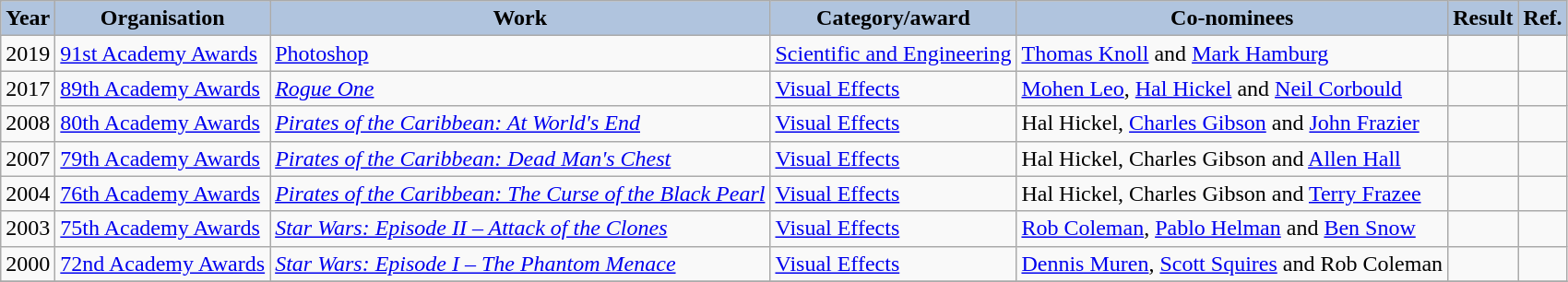<table class="wikitable">
<tr>
<th style="background:#B0C4DE">Year</th>
<th style="background:#B0C4DE">Organisation</th>
<th style="background:#B0C4DE">Work</th>
<th style="background:#B0C4DE">Category/award</th>
<th style="background:#B0C4DE">Co-nominees</th>
<th style="background:#B0C4DE">Result</th>
<th style="background:#B0C4DE">Ref.</th>
</tr>
<tr>
<td>2019</td>
<td><a href='#'>91st Academy Awards</a></td>
<td><a href='#'>Photoshop</a></td>
<td><a href='#'>Scientific and Engineering</a></td>
<td><a href='#'>Thomas Knoll</a> and <a href='#'>Mark Hamburg</a></td>
<td></td>
<td></td>
</tr>
<tr>
<td>2017</td>
<td><a href='#'>89th Academy Awards</a></td>
<td><em><a href='#'>Rogue One</a></em></td>
<td><a href='#'>Visual Effects</a></td>
<td><a href='#'>Mohen Leo</a>, <a href='#'>Hal Hickel</a> and <a href='#'>Neil Corbould</a></td>
<td></td>
<td></td>
</tr>
<tr>
<td>2008</td>
<td><a href='#'>80th Academy Awards</a></td>
<td><em><a href='#'>Pirates of the Caribbean: At World's End</a></em></td>
<td><a href='#'>Visual Effects</a></td>
<td>Hal Hickel, <a href='#'>Charles Gibson</a> and <a href='#'>John Frazier</a></td>
<td></td>
<td></td>
</tr>
<tr>
<td>2007</td>
<td><a href='#'>79th Academy Awards</a></td>
<td><em><a href='#'>Pirates of the Caribbean: Dead Man's Chest</a></em></td>
<td><a href='#'>Visual Effects</a></td>
<td>Hal Hickel, Charles Gibson and <a href='#'>Allen Hall</a></td>
<td></td>
<td></td>
</tr>
<tr>
<td>2004</td>
<td><a href='#'>76th Academy Awards</a></td>
<td><em><a href='#'>Pirates of the Caribbean: The Curse of the Black Pearl</a></em></td>
<td><a href='#'>Visual Effects</a></td>
<td>Hal Hickel, Charles Gibson and <a href='#'>Terry Frazee</a></td>
<td></td>
<td></td>
</tr>
<tr>
<td>2003</td>
<td><a href='#'>75th Academy Awards</a></td>
<td><em><a href='#'>Star Wars: Episode II – Attack of the Clones</a></em></td>
<td><a href='#'>Visual Effects</a></td>
<td><a href='#'>Rob Coleman</a>, <a href='#'>Pablo Helman</a> and <a href='#'>Ben Snow</a></td>
<td></td>
<td></td>
</tr>
<tr>
<td>2000</td>
<td><a href='#'>72nd Academy Awards</a></td>
<td><em><a href='#'>Star Wars: Episode I – The Phantom Menace</a></em></td>
<td><a href='#'>Visual Effects</a></td>
<td><a href='#'>Dennis Muren</a>, <a href='#'>Scott Squires</a> and Rob Coleman</td>
<td></td>
<td></td>
</tr>
<tr>
</tr>
</table>
